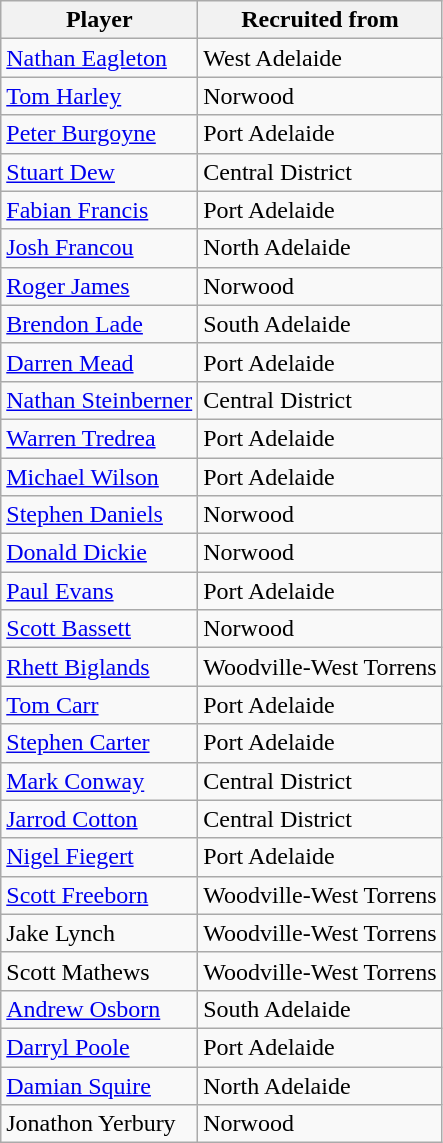<table class= "wikitable sortable">
<tr>
<th>Player</th>
<th>Recruited from</th>
</tr>
<tr>
<td><a href='#'>Nathan Eagleton</a></td>
<td>West Adelaide</td>
</tr>
<tr>
<td><a href='#'>Tom Harley</a></td>
<td>Norwood</td>
</tr>
<tr>
<td><a href='#'>Peter Burgoyne</a></td>
<td>Port Adelaide</td>
</tr>
<tr>
<td><a href='#'>Stuart Dew</a></td>
<td>Central District</td>
</tr>
<tr>
<td><a href='#'>Fabian Francis</a></td>
<td>Port Adelaide</td>
</tr>
<tr>
<td><a href='#'>Josh Francou</a></td>
<td>North Adelaide</td>
</tr>
<tr>
<td><a href='#'>Roger James</a></td>
<td>Norwood</td>
</tr>
<tr>
<td><a href='#'>Brendon Lade</a></td>
<td>South Adelaide</td>
</tr>
<tr>
<td><a href='#'>Darren Mead</a></td>
<td>Port Adelaide</td>
</tr>
<tr>
<td><a href='#'>Nathan Steinberner</a></td>
<td>Central District</td>
</tr>
<tr>
<td><a href='#'>Warren Tredrea</a></td>
<td>Port Adelaide</td>
</tr>
<tr>
<td><a href='#'>Michael Wilson</a></td>
<td>Port Adelaide</td>
</tr>
<tr>
<td><a href='#'>Stephen Daniels</a></td>
<td>Norwood</td>
</tr>
<tr>
<td><a href='#'>Donald Dickie</a></td>
<td>Norwood</td>
</tr>
<tr>
<td><a href='#'>Paul Evans</a></td>
<td>Port Adelaide</td>
</tr>
<tr>
<td><a href='#'>Scott Bassett</a></td>
<td>Norwood</td>
</tr>
<tr>
<td><a href='#'>Rhett Biglands</a></td>
<td>Woodville-West Torrens</td>
</tr>
<tr>
<td><a href='#'>Tom Carr</a></td>
<td>Port Adelaide</td>
</tr>
<tr>
<td><a href='#'>Stephen Carter</a></td>
<td>Port Adelaide</td>
</tr>
<tr>
<td><a href='#'>Mark Conway</a></td>
<td>Central District</td>
</tr>
<tr>
<td><a href='#'>Jarrod Cotton</a></td>
<td>Central District</td>
</tr>
<tr>
<td><a href='#'>Nigel Fiegert</a></td>
<td>Port Adelaide</td>
</tr>
<tr>
<td><a href='#'>Scott Freeborn</a></td>
<td>Woodville-West Torrens</td>
</tr>
<tr>
<td>Jake Lynch</td>
<td>Woodville-West Torrens</td>
</tr>
<tr>
<td>Scott Mathews</td>
<td>Woodville-West Torrens</td>
</tr>
<tr>
<td><a href='#'>Andrew Osborn</a></td>
<td>South Adelaide</td>
</tr>
<tr>
<td><a href='#'>Darryl Poole</a></td>
<td>Port Adelaide</td>
</tr>
<tr>
<td><a href='#'>Damian Squire</a></td>
<td>North Adelaide</td>
</tr>
<tr>
<td>Jonathon Yerbury</td>
<td>Norwood</td>
</tr>
</table>
